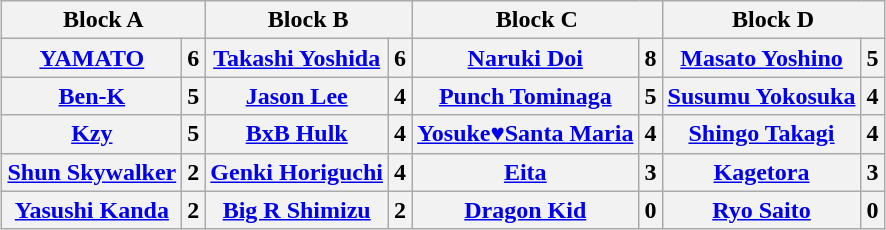<table class="wikitable" style="margin: 1em auto 1em auto">
<tr>
<th colspan="2">Block A</th>
<th colspan="2">Block B</th>
<th colspan="2">Block C</th>
<th colspan="2">Block D</th>
</tr>
<tr>
<th><a href='#'>YAMATO</a></th>
<th>6</th>
<th><a href='#'>Takashi Yoshida</a></th>
<th>6</th>
<th><a href='#'>Naruki Doi</a></th>
<th>8</th>
<th><a href='#'>Masato Yoshino</a></th>
<th>5</th>
</tr>
<tr>
<th><a href='#'>Ben-K</a></th>
<th>5</th>
<th><a href='#'>Jason Lee</a></th>
<th>4</th>
<th><a href='#'>Punch Tominaga</a></th>
<th>5</th>
<th><a href='#'>Susumu Yokosuka</a></th>
<th>4</th>
</tr>
<tr>
<th><a href='#'>Kzy</a></th>
<th>5</th>
<th><a href='#'>BxB Hulk</a></th>
<th>4</th>
<th><a href='#'>Yosuke♥Santa Maria</a></th>
<th>4</th>
<th><a href='#'>Shingo Takagi</a></th>
<th>4</th>
</tr>
<tr>
<th><a href='#'>Shun Skywalker</a></th>
<th>2</th>
<th><a href='#'>Genki Horiguchi</a></th>
<th>4</th>
<th><a href='#'>Eita</a></th>
<th>3</th>
<th><a href='#'>Kagetora</a></th>
<th>3</th>
</tr>
<tr>
<th><a href='#'>Yasushi Kanda</a></th>
<th>2</th>
<th><a href='#'>Big R Shimizu</a></th>
<th>2</th>
<th><a href='#'>Dragon Kid</a></th>
<th>0</th>
<th><a href='#'>Ryo Saito</a></th>
<th>0</th>
</tr>
</table>
